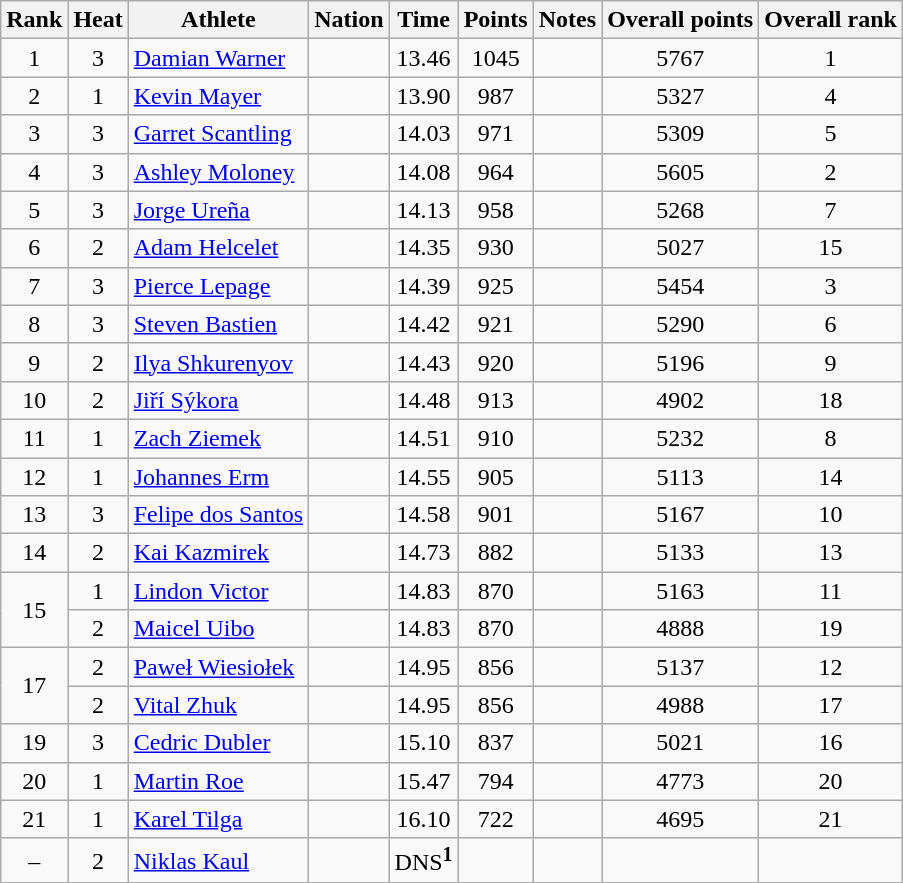<table class="wikitable sortable" style="text-align:center">
<tr>
<th>Rank</th>
<th>Heat</th>
<th>Athlete</th>
<th>Nation</th>
<th>Time</th>
<th>Points</th>
<th>Notes</th>
<th>Overall points</th>
<th>Overall rank</th>
</tr>
<tr>
<td>1</td>
<td>3</td>
<td align="left"><a href='#'>Damian Warner</a></td>
<td align="left"></td>
<td>13.46</td>
<td>1045</td>
<td></td>
<td>5767</td>
<td>1</td>
</tr>
<tr>
<td>2</td>
<td>1</td>
<td align="left"><a href='#'>Kevin Mayer</a></td>
<td align="left"></td>
<td>13.90</td>
<td>987</td>
<td></td>
<td>5327</td>
<td>4</td>
</tr>
<tr>
<td>3</td>
<td>3</td>
<td align="left"><a href='#'>Garret Scantling</a></td>
<td align="left"></td>
<td>14.03</td>
<td>971</td>
<td></td>
<td>5309</td>
<td>5</td>
</tr>
<tr>
<td>4</td>
<td>3</td>
<td align="left"><a href='#'>Ashley Moloney</a></td>
<td align="left"></td>
<td>14.08</td>
<td>964</td>
<td></td>
<td>5605</td>
<td>2</td>
</tr>
<tr>
<td>5</td>
<td>3</td>
<td align="left"><a href='#'>Jorge Ureña</a></td>
<td align="left"></td>
<td>14.13</td>
<td>958</td>
<td></td>
<td>5268</td>
<td>7</td>
</tr>
<tr>
<td>6</td>
<td>2</td>
<td align="left"><a href='#'>Adam Helcelet</a></td>
<td align="left"></td>
<td>14.35</td>
<td>930</td>
<td></td>
<td>5027</td>
<td>15</td>
</tr>
<tr>
<td>7</td>
<td>3</td>
<td align="left"><a href='#'>Pierce Lepage</a></td>
<td align="left"></td>
<td>14.39</td>
<td>925</td>
<td></td>
<td>5454</td>
<td>3</td>
</tr>
<tr>
<td>8</td>
<td>3</td>
<td align="left"><a href='#'>Steven Bastien</a></td>
<td align="left"></td>
<td>14.42</td>
<td>921</td>
<td></td>
<td>5290</td>
<td>6</td>
</tr>
<tr>
<td>9</td>
<td>2</td>
<td align="left"><a href='#'>Ilya Shkurenyov</a></td>
<td align="left"></td>
<td>14.43</td>
<td>920</td>
<td></td>
<td>5196</td>
<td>9</td>
</tr>
<tr>
<td>10</td>
<td>2</td>
<td align="left"><a href='#'>Jiří Sýkora</a></td>
<td align="left"></td>
<td>14.48</td>
<td>913</td>
<td></td>
<td>4902</td>
<td>18</td>
</tr>
<tr>
<td>11</td>
<td>1</td>
<td align="left"><a href='#'>Zach Ziemek</a></td>
<td align="left"></td>
<td>14.51</td>
<td>910</td>
<td></td>
<td>5232</td>
<td>8</td>
</tr>
<tr>
<td>12</td>
<td>1</td>
<td align="left"><a href='#'>Johannes Erm</a></td>
<td align="left"></td>
<td>14.55</td>
<td>905</td>
<td></td>
<td>5113</td>
<td>14</td>
</tr>
<tr>
<td>13</td>
<td>3</td>
<td align="left"><a href='#'>Felipe dos Santos</a></td>
<td align="left"></td>
<td>14.58</td>
<td>901</td>
<td></td>
<td>5167</td>
<td>10</td>
</tr>
<tr>
<td>14</td>
<td>2</td>
<td align="left"><a href='#'>Kai Kazmirek</a></td>
<td align="left"></td>
<td>14.73</td>
<td>882</td>
<td></td>
<td>5133</td>
<td>13</td>
</tr>
<tr>
<td rowspan="2">15</td>
<td>1</td>
<td align="left"><a href='#'>Lindon Victor</a></td>
<td align="left"></td>
<td>14.83</td>
<td>870</td>
<td></td>
<td>5163</td>
<td>11</td>
</tr>
<tr>
<td>2</td>
<td align="left"><a href='#'>Maicel Uibo</a></td>
<td align="left"></td>
<td>14.83</td>
<td>870</td>
<td></td>
<td>4888</td>
<td>19</td>
</tr>
<tr>
<td rowspan="2">17</td>
<td>2</td>
<td align="left"><a href='#'>Paweł Wiesiołek</a></td>
<td align="left"></td>
<td>14.95</td>
<td>856</td>
<td></td>
<td>5137</td>
<td>12</td>
</tr>
<tr>
<td>2</td>
<td align="left"><a href='#'>Vital Zhuk</a></td>
<td align="left"></td>
<td>14.95</td>
<td>856</td>
<td></td>
<td>4988</td>
<td>17</td>
</tr>
<tr>
<td>19</td>
<td>3</td>
<td align="left"><a href='#'>Cedric Dubler</a></td>
<td align="left"></td>
<td>15.10</td>
<td>837</td>
<td></td>
<td>5021</td>
<td>16</td>
</tr>
<tr>
<td>20</td>
<td>1</td>
<td align="left"><a href='#'>Martin Roe</a></td>
<td align="left"></td>
<td>15.47</td>
<td>794</td>
<td></td>
<td>4773</td>
<td>20</td>
</tr>
<tr>
<td>21</td>
<td>1</td>
<td align="left"><a href='#'>Karel Tilga</a></td>
<td align="left"></td>
<td>16.10</td>
<td>722</td>
<td></td>
<td>4695</td>
<td>21</td>
</tr>
<tr>
<td>–</td>
<td>2</td>
<td align="left"><a href='#'>Niklas Kaul</a></td>
<td align="left"></td>
<td>DNS<sup><strong>1</strong></sup></td>
<td></td>
<td></td>
<td></td>
<td></td>
</tr>
</table>
